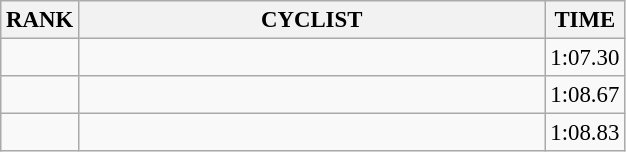<table class="wikitable" style="font-size:95%;">
<tr>
<th>RANK</th>
<th align="left" style="width: 20em">CYCLIST</th>
<th ! align=“centre”>TIME</th>
</tr>
<tr>
<td align="center"></td>
<td></td>
<td align=“right”>1:07.30</td>
</tr>
<tr>
<td align="center"></td>
<td></td>
<td align=“right”>1:08.67</td>
</tr>
<tr>
<td align="center"></td>
<td></td>
<td align=“right”>1:08.83</td>
</tr>
</table>
